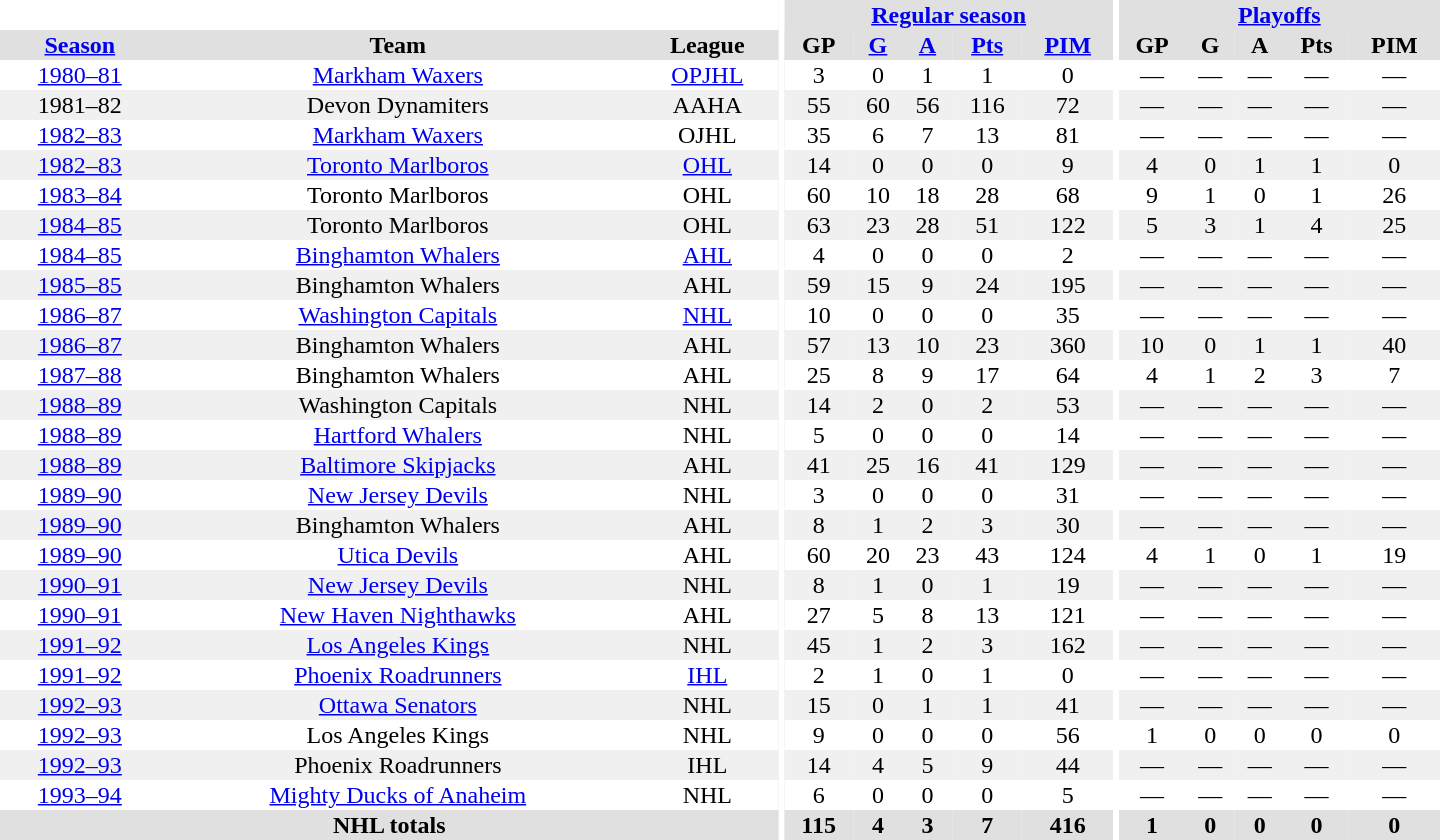<table border="0" cellpadding="1" cellspacing="0" style="text-align:center; width:60em;">
<tr bgcolor="#e0e0e0">
<th colspan="3" bgcolor="#ffffff"></th>
<th rowspan="99" bgcolor="#ffffff"></th>
<th colspan="5"><a href='#'>Regular season</a></th>
<th rowspan="99" bgcolor="#ffffff"></th>
<th colspan="5"><a href='#'>Playoffs</a></th>
</tr>
<tr bgcolor="#e0e0e0">
<th><a href='#'>Season</a></th>
<th>Team</th>
<th>League</th>
<th>GP</th>
<th><a href='#'>G</a></th>
<th><a href='#'>A</a></th>
<th><a href='#'>Pts</a></th>
<th><a href='#'>PIM</a></th>
<th>GP</th>
<th>G</th>
<th>A</th>
<th>Pts</th>
<th>PIM</th>
</tr>
<tr>
<td><a href='#'>1980–81</a></td>
<td><a href='#'>Markham Waxers</a></td>
<td><a href='#'>OPJHL</a></td>
<td>3</td>
<td>0</td>
<td>1</td>
<td>1</td>
<td>0</td>
<td>—</td>
<td>—</td>
<td>—</td>
<td>—</td>
<td>—</td>
</tr>
<tr bgcolor="#f0f0f0">
<td>1981–82</td>
<td>Devon Dynamiters</td>
<td>AAHA</td>
<td>55</td>
<td>60</td>
<td>56</td>
<td>116</td>
<td>72</td>
<td>—</td>
<td>—</td>
<td>—</td>
<td>—</td>
<td>—</td>
</tr>
<tr>
<td><a href='#'>1982–83</a></td>
<td><a href='#'>Markham Waxers</a></td>
<td>OJHL</td>
<td>35</td>
<td>6</td>
<td>7</td>
<td>13</td>
<td>81</td>
<td>—</td>
<td>—</td>
<td>—</td>
<td>—</td>
<td>—</td>
</tr>
<tr bgcolor="#f0f0f0">
<td><a href='#'>1982–83</a></td>
<td><a href='#'>Toronto Marlboros</a></td>
<td><a href='#'>OHL</a></td>
<td>14</td>
<td>0</td>
<td>0</td>
<td>0</td>
<td>9</td>
<td>4</td>
<td>0</td>
<td>1</td>
<td>1</td>
<td>0</td>
</tr>
<tr>
<td><a href='#'>1983–84</a></td>
<td>Toronto Marlboros</td>
<td>OHL</td>
<td>60</td>
<td>10</td>
<td>18</td>
<td>28</td>
<td>68</td>
<td>9</td>
<td>1</td>
<td>0</td>
<td>1</td>
<td>26</td>
</tr>
<tr bgcolor="#f0f0f0">
<td><a href='#'>1984–85</a></td>
<td>Toronto Marlboros</td>
<td>OHL</td>
<td>63</td>
<td>23</td>
<td>28</td>
<td>51</td>
<td>122</td>
<td>5</td>
<td>3</td>
<td>1</td>
<td>4</td>
<td>25</td>
</tr>
<tr>
<td><a href='#'>1984–85</a></td>
<td><a href='#'>Binghamton Whalers</a></td>
<td><a href='#'>AHL</a></td>
<td>4</td>
<td>0</td>
<td>0</td>
<td>0</td>
<td>2</td>
<td>—</td>
<td>—</td>
<td>—</td>
<td>—</td>
<td>—</td>
</tr>
<tr bgcolor="#f0f0f0">
<td><a href='#'>1985–85</a></td>
<td>Binghamton Whalers</td>
<td>AHL</td>
<td>59</td>
<td>15</td>
<td>9</td>
<td>24</td>
<td>195</td>
<td>—</td>
<td>—</td>
<td>—</td>
<td>—</td>
<td>—</td>
</tr>
<tr>
<td><a href='#'>1986–87</a></td>
<td><a href='#'>Washington Capitals</a></td>
<td><a href='#'>NHL</a></td>
<td>10</td>
<td>0</td>
<td>0</td>
<td>0</td>
<td>35</td>
<td>—</td>
<td>—</td>
<td>—</td>
<td>—</td>
<td>—</td>
</tr>
<tr bgcolor="#f0f0f0">
<td><a href='#'>1986–87</a></td>
<td>Binghamton Whalers</td>
<td>AHL</td>
<td>57</td>
<td>13</td>
<td>10</td>
<td>23</td>
<td>360</td>
<td>10</td>
<td>0</td>
<td>1</td>
<td>1</td>
<td>40</td>
</tr>
<tr>
<td><a href='#'>1987–88</a></td>
<td>Binghamton Whalers</td>
<td>AHL</td>
<td>25</td>
<td>8</td>
<td>9</td>
<td>17</td>
<td>64</td>
<td>4</td>
<td>1</td>
<td>2</td>
<td>3</td>
<td>7</td>
</tr>
<tr bgcolor="#f0f0f0">
<td><a href='#'>1988–89</a></td>
<td>Washington Capitals</td>
<td>NHL</td>
<td>14</td>
<td>2</td>
<td>0</td>
<td>2</td>
<td>53</td>
<td>—</td>
<td>—</td>
<td>—</td>
<td>—</td>
<td>—</td>
</tr>
<tr>
<td><a href='#'>1988–89</a></td>
<td><a href='#'>Hartford Whalers</a></td>
<td>NHL</td>
<td>5</td>
<td>0</td>
<td>0</td>
<td>0</td>
<td>14</td>
<td>—</td>
<td>—</td>
<td>—</td>
<td>—</td>
<td>—</td>
</tr>
<tr bgcolor="#f0f0f0">
<td><a href='#'>1988–89</a></td>
<td><a href='#'>Baltimore Skipjacks</a></td>
<td>AHL</td>
<td>41</td>
<td>25</td>
<td>16</td>
<td>41</td>
<td>129</td>
<td>—</td>
<td>—</td>
<td>—</td>
<td>—</td>
<td>—</td>
</tr>
<tr>
<td><a href='#'>1989–90</a></td>
<td><a href='#'>New Jersey Devils</a></td>
<td>NHL</td>
<td>3</td>
<td>0</td>
<td>0</td>
<td>0</td>
<td>31</td>
<td>—</td>
<td>—</td>
<td>—</td>
<td>—</td>
<td>—</td>
</tr>
<tr bgcolor="#f0f0f0">
<td><a href='#'>1989–90</a></td>
<td>Binghamton Whalers</td>
<td>AHL</td>
<td>8</td>
<td>1</td>
<td>2</td>
<td>3</td>
<td>30</td>
<td>—</td>
<td>—</td>
<td>—</td>
<td>—</td>
<td>—</td>
</tr>
<tr>
<td><a href='#'>1989–90</a></td>
<td><a href='#'>Utica Devils</a></td>
<td>AHL</td>
<td>60</td>
<td>20</td>
<td>23</td>
<td>43</td>
<td>124</td>
<td>4</td>
<td>1</td>
<td>0</td>
<td>1</td>
<td>19</td>
</tr>
<tr bgcolor="#f0f0f0">
<td><a href='#'>1990–91</a></td>
<td><a href='#'>New Jersey Devils</a></td>
<td>NHL</td>
<td>8</td>
<td>1</td>
<td>0</td>
<td>1</td>
<td>19</td>
<td>—</td>
<td>—</td>
<td>—</td>
<td>—</td>
<td>—</td>
</tr>
<tr>
<td><a href='#'>1990–91</a></td>
<td><a href='#'>New Haven Nighthawks</a></td>
<td>AHL</td>
<td>27</td>
<td>5</td>
<td>8</td>
<td>13</td>
<td>121</td>
<td>—</td>
<td>—</td>
<td>—</td>
<td>—</td>
<td>—</td>
</tr>
<tr bgcolor="#f0f0f0">
<td><a href='#'>1991–92</a></td>
<td><a href='#'>Los Angeles Kings</a></td>
<td>NHL</td>
<td>45</td>
<td>1</td>
<td>2</td>
<td>3</td>
<td>162</td>
<td>—</td>
<td>—</td>
<td>—</td>
<td>—</td>
<td>—</td>
</tr>
<tr>
<td><a href='#'>1991–92</a></td>
<td><a href='#'>Phoenix Roadrunners</a></td>
<td><a href='#'>IHL</a></td>
<td>2</td>
<td>1</td>
<td>0</td>
<td>1</td>
<td>0</td>
<td>—</td>
<td>—</td>
<td>—</td>
<td>—</td>
<td>—</td>
</tr>
<tr bgcolor="#f0f0f0">
<td><a href='#'>1992–93</a></td>
<td><a href='#'>Ottawa Senators</a></td>
<td>NHL</td>
<td>15</td>
<td>0</td>
<td>1</td>
<td>1</td>
<td>41</td>
<td>—</td>
<td>—</td>
<td>—</td>
<td>—</td>
<td>—</td>
</tr>
<tr>
<td><a href='#'>1992–93</a></td>
<td>Los Angeles Kings</td>
<td>NHL</td>
<td>9</td>
<td>0</td>
<td>0</td>
<td>0</td>
<td>56</td>
<td>1</td>
<td>0</td>
<td>0</td>
<td>0</td>
<td>0</td>
</tr>
<tr bgcolor="#f0f0f0">
<td><a href='#'>1992–93</a></td>
<td>Phoenix Roadrunners</td>
<td>IHL</td>
<td>14</td>
<td>4</td>
<td>5</td>
<td>9</td>
<td>44</td>
<td>—</td>
<td>—</td>
<td>—</td>
<td>—</td>
<td>—</td>
</tr>
<tr>
<td><a href='#'>1993–94</a></td>
<td><a href='#'>Mighty Ducks of Anaheim</a></td>
<td>NHL</td>
<td>6</td>
<td>0</td>
<td>0</td>
<td>0</td>
<td>5</td>
<td>—</td>
<td>—</td>
<td>—</td>
<td>—</td>
<td>—</td>
</tr>
<tr bgcolor="#e0e0e0">
<th colspan="3">NHL totals</th>
<th>115</th>
<th>4</th>
<th>3</th>
<th>7</th>
<th>416</th>
<th>1</th>
<th>0</th>
<th>0</th>
<th>0</th>
<th>0</th>
</tr>
</table>
